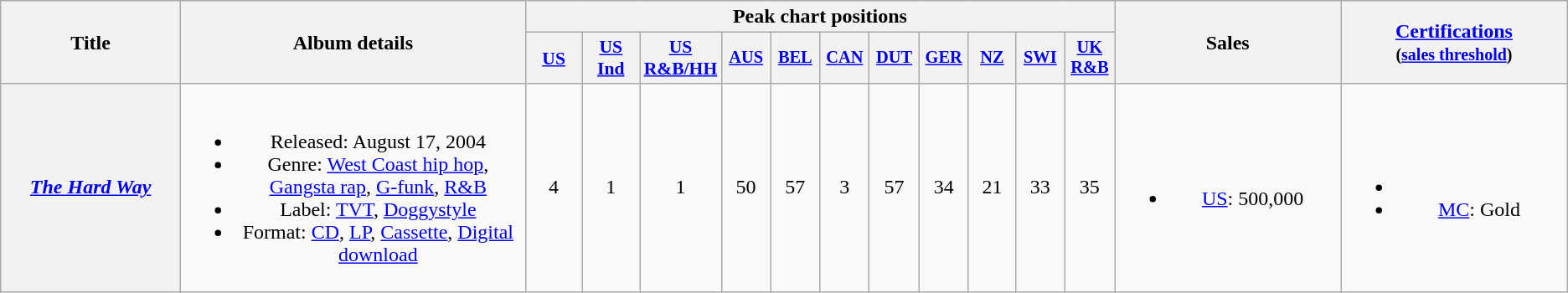<table class="wikitable plainrowheaders" style="text-align:center;">
<tr>
<th scope="col" rowspan="2" style="width:10em;">Title</th>
<th scope="col" rowspan="2" style="width:19em;">Album details</th>
<th scope="col" colspan="11">Peak chart positions</th>
<th scope="col" rowspan="2" style="width:12em;">Sales</th>
<th scope="col" rowspan="2" style="width:12em;"><a href='#'>Certifications</a><br><small>(<a href='#'>sales threshold</a>)</small></th>
</tr>
<tr>
<th scope="col" style="width:3em;font-size:90%;"><a href='#'>US</a><br></th>
<th scope="col" style="width:3em;font-size:90%;"><a href='#'>US<br>Ind</a><br></th>
<th scope="col" style="width:3em;font-size:90%;"><a href='#'>US<br>R&B/HH</a><br></th>
<th style="width:2.5em;font-size:85%;"><a href='#'>AUS</a><br></th>
<th style="width:2.5em;font-size:85%;"><a href='#'>BEL</a><br></th>
<th style="width:2.5em;font-size:85%;"><a href='#'>CAN</a><br></th>
<th style="width:2.5em;font-size:85%;"><a href='#'>DUT</a><br></th>
<th style="width:2.5em;font-size:85%;"><a href='#'>GER</a><br></th>
<th style="width:2.5em;font-size:85%;"><a href='#'>NZ</a><br></th>
<th style="width:2.5em;font-size:85%;"><a href='#'>SWI</a><br></th>
<th style="width:2.5em;font-size:85%;"><a href='#'>UK R&B</a><br></th>
</tr>
<tr>
<th scope="row"><em><a href='#'>The Hard Way</a></em></th>
<td><br><ul><li>Released: August 17, 2004</li><li>Genre: <a href='#'>West Coast hip hop</a>, <a href='#'>Gangsta rap</a>, <a href='#'>G-funk</a>, <a href='#'>R&B</a></li><li>Label: <a href='#'>TVT</a>, <a href='#'>Doggystyle</a></li><li>Format: <a href='#'>CD</a>, <a href='#'>LP</a>, <a href='#'>Cassette</a>, <a href='#'>Digital download</a></li></ul></td>
<td>4</td>
<td>1</td>
<td>1</td>
<td>50</td>
<td>57</td>
<td>3</td>
<td>57</td>
<td>34</td>
<td>21</td>
<td>33</td>
<td>35</td>
<td><br><ul><li><a href='#'>US</a>: 500,000</li></ul></td>
<td><br><ul><li></li><li><a href='#'>MC</a>: Gold</li></ul></td>
</tr>
</table>
